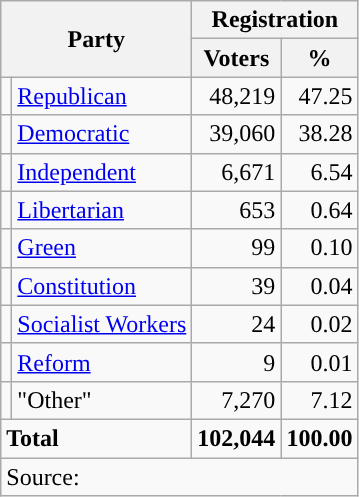<table class="wikitable">
<tr>
<th colspan="2" rowspan="2">Party</th>
<th colspan="2">Registration</th>
</tr>
<tr>
<th>Voters</th>
<th>%</th>
</tr>
<tr>
<td style="background-color:"></td>
<td><a href='#'>Republican</a></td>
<td style="text-align:right;">48,219</td>
<td style="text-align:right;">47.25</td>
</tr>
<tr>
<td style="background-color:"></td>
<td><a href='#'>Democratic</a></td>
<td style="text-align:right;">39,060</td>
<td style="text-align:right;">38.28</td>
</tr>
<tr>
<td style="background-color:"></td>
<td><a href='#'>Independent</a></td>
<td style="text-align:right;">6,671</td>
<td style="text-align:right;">6.54</td>
</tr>
<tr>
<td style="background-color:"></td>
<td><a href='#'>Libertarian</a></td>
<td style="text-align:right;">653</td>
<td style="text-align:right;">0.64</td>
</tr>
<tr>
<td style="background-color:"></td>
<td><a href='#'>Green</a></td>
<td style="text-align:right;">99</td>
<td style="text-align:right;">0.10</td>
</tr>
<tr>
<td style="background-color:"></td>
<td><a href='#'>Constitution</a></td>
<td style="text-align:right;">39</td>
<td style="text-align:right;">0.04</td>
</tr>
<tr>
<td style="background-color:"></td>
<td><a href='#'>Socialist Workers</a></td>
<td style="text-align:right;">24</td>
<td style="text-align:right;">0.02</td>
</tr>
<tr>
<td style="background-color:"></td>
<td><a href='#'>Reform</a></td>
<td style="text-align:right;">9</td>
<td style="text-align:right;">0.01</td>
</tr>
<tr>
<td></td>
<td>"Other"</td>
<td style="text-align:right;">7,270</td>
<td style="text-align:right;">7.12</td>
</tr>
<tr>
<td colspan="2"><strong>Total</strong></td>
<td style="text-align:right;"><strong>102,044</strong></td>
<td style="text-align:right;"><strong>100.00</strong></td>
</tr>
<tr>
<td colspan="4">Source: <em></em></td>
</tr>
</table>
